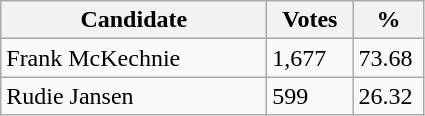<table class="wikitable">
<tr>
<th style="width: 170px">Candidate</th>
<th style="width: 50px">Votes</th>
<th style="width: 40px">%</th>
</tr>
<tr>
<td>Frank McKechnie</td>
<td>1,677</td>
<td>73.68</td>
</tr>
<tr>
<td>Rudie Jansen</td>
<td>599</td>
<td>26.32</td>
</tr>
</table>
